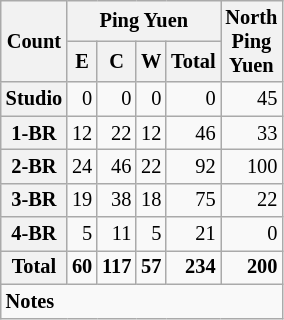<table class="wikitable sortable floatright" style="width=15em;text-align:right;font-size:85%;">
<tr>
<th class="unsortable" rowspan=2>Count</th>
<th colspan=4>Ping Yuen</th>
<th rowspan=2>North<br>Ping<br>Yuen</th>
</tr>
<tr>
<th>E</th>
<th>C</th>
<th>W</th>
<th>Total</th>
</tr>
<tr>
<th>Studio</th>
<td>0</td>
<td>0</td>
<td>0</td>
<td>0</td>
<td>45</td>
</tr>
<tr>
<th>1-BR</th>
<td>12</td>
<td>22</td>
<td>12</td>
<td>46</td>
<td>33</td>
</tr>
<tr>
<th>2-BR</th>
<td>24</td>
<td>46</td>
<td>22</td>
<td>92</td>
<td>100</td>
</tr>
<tr>
<th>3-BR</th>
<td>19</td>
<td>38</td>
<td>18</td>
<td>75</td>
<td>22</td>
</tr>
<tr>
<th>4-BR</th>
<td>5</td>
<td>11</td>
<td>5</td>
<td>21</td>
<td>0</td>
</tr>
<tr>
<th>Total</th>
<td><strong>60</strong></td>
<td><strong>117</strong></td>
<td><strong>57</strong></td>
<td><strong>234</strong></td>
<td><strong>200</strong></td>
</tr>
<tr>
<td colspan=6 style="text-align:left;"><strong>Notes</strong><br></td>
</tr>
</table>
